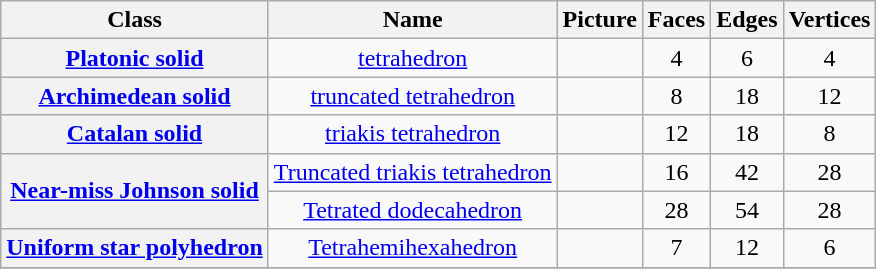<table class=wikitable>
<tr>
<th>Class</th>
<th>Name</th>
<th>Picture</th>
<th>Faces</th>
<th>Edges</th>
<th>Vertices</th>
</tr>
<tr align=center>
<th><a href='#'>Platonic solid</a></th>
<td><a href='#'>tetrahedron</a></td>
<td></td>
<td>4</td>
<td>6</td>
<td>4</td>
</tr>
<tr align=center>
<th><a href='#'>Archimedean solid</a></th>
<td><a href='#'>truncated tetrahedron</a></td>
<td></td>
<td>8</td>
<td>18</td>
<td>12</td>
</tr>
<tr align=center>
<th><a href='#'>Catalan solid</a></th>
<td><a href='#'>triakis tetrahedron</a></td>
<td></td>
<td>12</td>
<td>18</td>
<td>8</td>
</tr>
<tr align=center>
<th rowspan=2><a href='#'>Near-miss Johnson solid</a></th>
<td><a href='#'>Truncated triakis tetrahedron</a></td>
<td></td>
<td>16</td>
<td>42</td>
<td>28</td>
</tr>
<tr align=center>
<td><a href='#'>Tetrated dodecahedron</a></td>
<td></td>
<td>28</td>
<td>54</td>
<td>28</td>
</tr>
<tr align=center>
<th><a href='#'>Uniform star polyhedron</a></th>
<td><a href='#'>Tetrahemihexahedron</a></td>
<td></td>
<td>7</td>
<td>12</td>
<td>6</td>
</tr>
<tr>
</tr>
</table>
